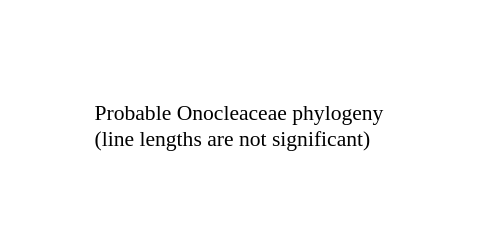<table style="text-align:left; padding:60px; background:#FFFFFF">
<tr>
<td></td>
</tr>
<tr style="font-size:90%;">
<td>Probable Onocleaceae phylogeny<br>(line lengths are not significant)</td>
</tr>
</table>
